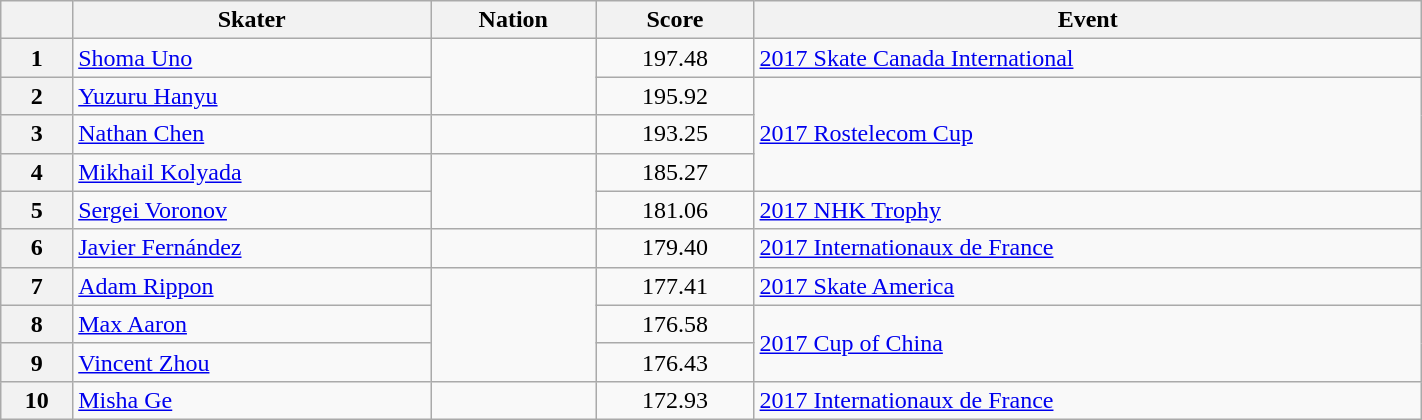<table class="wikitable sortable" style="text-align:left; width:75%">
<tr>
<th scope="col"></th>
<th scope="col">Skater</th>
<th scope="col">Nation</th>
<th scope="col">Score</th>
<th scope="col">Event</th>
</tr>
<tr>
<th scope="row">1</th>
<td><a href='#'>Shoma Uno</a></td>
<td rowspan="2"></td>
<td style="text-align:center;">197.48</td>
<td><a href='#'>2017 Skate Canada International</a></td>
</tr>
<tr>
<th scope="row">2</th>
<td><a href='#'>Yuzuru Hanyu</a></td>
<td style="text-align:center;">195.92</td>
<td rowspan="3"><a href='#'>2017 Rostelecom Cup</a></td>
</tr>
<tr>
<th scope="row">3</th>
<td><a href='#'>Nathan Chen</a></td>
<td></td>
<td style="text-align:center;">193.25</td>
</tr>
<tr>
<th scope="row">4</th>
<td><a href='#'>Mikhail Kolyada</a></td>
<td rowspan="2"></td>
<td style="text-align:center;">185.27</td>
</tr>
<tr>
<th scope="row">5</th>
<td><a href='#'>Sergei Voronov</a></td>
<td style="text-align:center;">181.06</td>
<td><a href='#'>2017 NHK Trophy</a></td>
</tr>
<tr>
<th scope="row">6</th>
<td><a href='#'>Javier Fernández</a></td>
<td></td>
<td style="text-align:center;">179.40</td>
<td><a href='#'>2017 Internationaux de France</a></td>
</tr>
<tr>
<th scope="row">7</th>
<td><a href='#'>Adam Rippon</a></td>
<td rowspan="3"></td>
<td style="text-align:center;">177.41</td>
<td><a href='#'>2017 Skate America</a></td>
</tr>
<tr>
<th scope="row">8</th>
<td><a href='#'>Max Aaron</a></td>
<td style="text-align:center;">176.58</td>
<td rowspan="2"><a href='#'>2017 Cup of China</a></td>
</tr>
<tr>
<th scope="row">9</th>
<td><a href='#'>Vincent Zhou</a></td>
<td style="text-align:center;">176.43</td>
</tr>
<tr>
<th scope="row">10</th>
<td><a href='#'>Misha Ge</a></td>
<td></td>
<td style="text-align:center;">172.93</td>
<td><a href='#'>2017 Internationaux de France</a></td>
</tr>
</table>
